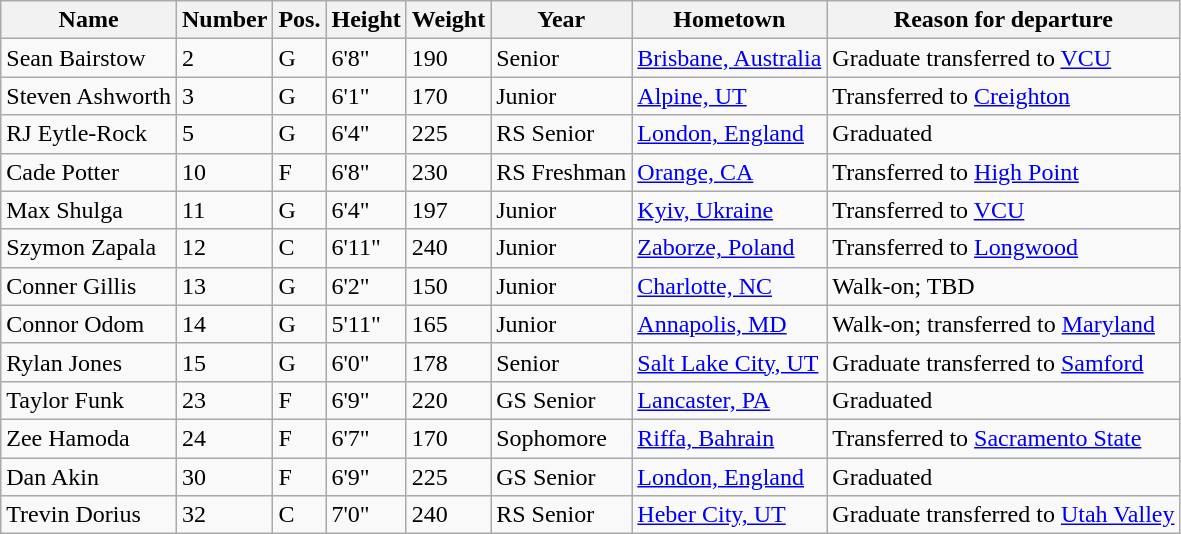<table class="wikitable sortable" border="1">
<tr>
<th>Name</th>
<th>Number</th>
<th>Pos.</th>
<th>Height</th>
<th>Weight</th>
<th>Year</th>
<th>Hometown</th>
<th class="unsortable">Reason for departure</th>
</tr>
<tr>
<td>Sean Bairstow</td>
<td>2</td>
<td>G</td>
<td>6'8"</td>
<td>190</td>
<td>Senior</td>
<td><a href='#'>Brisbane, Australia</a></td>
<td>Graduate transferred to <a href='#'>VCU</a></td>
</tr>
<tr>
<td>Steven Ashworth</td>
<td>3</td>
<td>G</td>
<td>6'1"</td>
<td>170</td>
<td>Junior</td>
<td><a href='#'>Alpine, UT</a></td>
<td>Transferred to <a href='#'>Creighton</a></td>
</tr>
<tr>
<td>RJ Eytle-Rock</td>
<td>5</td>
<td>G</td>
<td>6'4"</td>
<td>225</td>
<td>RS Senior</td>
<td><a href='#'>London, England</a></td>
<td>Graduated</td>
</tr>
<tr>
<td>Cade Potter</td>
<td>10</td>
<td>F</td>
<td>6'8"</td>
<td>230</td>
<td>RS Freshman</td>
<td><a href='#'>Orange, CA</a></td>
<td>Transferred to <a href='#'>High Point</a></td>
</tr>
<tr>
<td>Max Shulga</td>
<td>11</td>
<td>G</td>
<td>6'4"</td>
<td>197</td>
<td>Junior</td>
<td><a href='#'>Kyiv, Ukraine</a></td>
<td>Transferred to <a href='#'>VCU</a></td>
</tr>
<tr>
<td>Szymon Zapala</td>
<td>12</td>
<td>C</td>
<td>6'11"</td>
<td>240</td>
<td>Junior</td>
<td><a href='#'>Zaborze, Poland</a></td>
<td>Transferred to <a href='#'>Longwood</a></td>
</tr>
<tr>
<td>Conner Gillis</td>
<td>13</td>
<td>G</td>
<td>6'2"</td>
<td>150</td>
<td>Junior</td>
<td><a href='#'>Charlotte, NC</a></td>
<td>Walk-on; TBD</td>
</tr>
<tr>
<td>Connor Odom</td>
<td>14</td>
<td>G</td>
<td>5'11"</td>
<td>165</td>
<td>Junior</td>
<td><a href='#'>Annapolis, MD</a></td>
<td>Walk-on; transferred to <a href='#'>Maryland</a></td>
</tr>
<tr>
<td>Rylan Jones</td>
<td>15</td>
<td>G</td>
<td>6'0"</td>
<td>178</td>
<td>Senior</td>
<td><a href='#'>Salt Lake City, UT</a></td>
<td>Graduate transferred to <a href='#'>Samford</a></td>
</tr>
<tr>
<td>Taylor Funk</td>
<td>23</td>
<td>F</td>
<td>6'9"</td>
<td>220</td>
<td>GS Senior</td>
<td><a href='#'>Lancaster, PA</a></td>
<td>Graduated</td>
</tr>
<tr>
<td>Zee Hamoda</td>
<td>24</td>
<td>F</td>
<td>6'7"</td>
<td>170</td>
<td>Sophomore</td>
<td><a href='#'>Riffa, Bahrain</a></td>
<td>Transferred to <a href='#'>Sacramento State</a></td>
</tr>
<tr>
<td>Dan Akin</td>
<td>30</td>
<td>F</td>
<td>6'9"</td>
<td>225</td>
<td>GS Senior</td>
<td><a href='#'>London, England</a></td>
<td>Graduated</td>
</tr>
<tr>
<td>Trevin Dorius</td>
<td>32</td>
<td>C</td>
<td>7'0"</td>
<td>240</td>
<td>RS Senior</td>
<td><a href='#'>Heber City, UT</a></td>
<td>Graduate transferred to <a href='#'>Utah Valley</a></td>
</tr>
</table>
